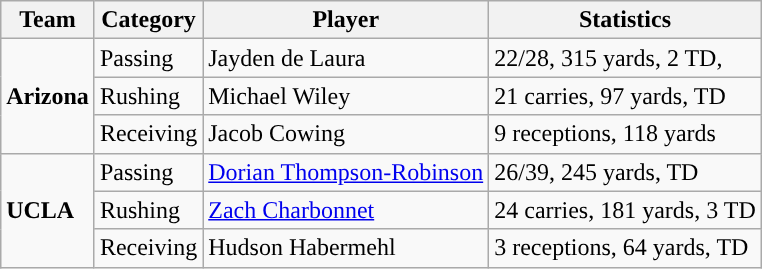<table class="wikitable" style="float: right;">
<tr>
<th>Team</th>
<th>Category</th>
<th>Player</th>
<th>Statistics</th>
</tr>
<tr>
<td rowspan=3><strong>Arizona</strong></td>
<td>Passing</td>
<td>Jayden de Laura</td>
<td>22/28, 315 yards, 2 TD,</td>
</tr>
<tr>
<td>Rushing</td>
<td>Michael Wiley</td>
<td>21 carries, 97 yards, TD</td>
</tr>
<tr>
<td>Receiving</td>
<td>Jacob Cowing</td>
<td>9 receptions, 118 yards</td>
</tr>
<tr>
<td rowspan=3><strong>UCLA</strong></td>
<td>Passing</td>
<td><a href='#'>Dorian Thompson-Robinson</a></td>
<td>26/39, 245 yards, TD</td>
</tr>
<tr>
<td>Rushing</td>
<td><a href='#'>Zach Charbonnet</a></td>
<td>24 carries, 181 yards, 3 TD</td>
</tr>
<tr>
<td>Receiving</td>
<td>Hudson Habermehl</td>
<td>3 receptions, 64 yards, TD</td>
</tr>
</table>
